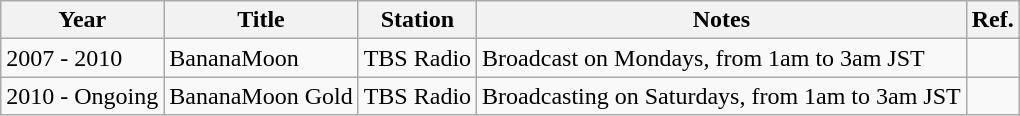<table class="wikitable">
<tr>
<th>Year</th>
<th>Title</th>
<th>Station</th>
<th>Notes</th>
<th>Ref.</th>
</tr>
<tr>
<td>2007 - 2010</td>
<td>BananaMoon</td>
<td>TBS Radio</td>
<td>Broadcast on Mondays, from 1am to 3am JST</td>
<td></td>
</tr>
<tr>
<td>2010 - Ongoing</td>
<td>BananaMoon Gold</td>
<td>TBS Radio</td>
<td>Broadcasting on Saturdays, from 1am to 3am JST</td>
<td></td>
</tr>
</table>
